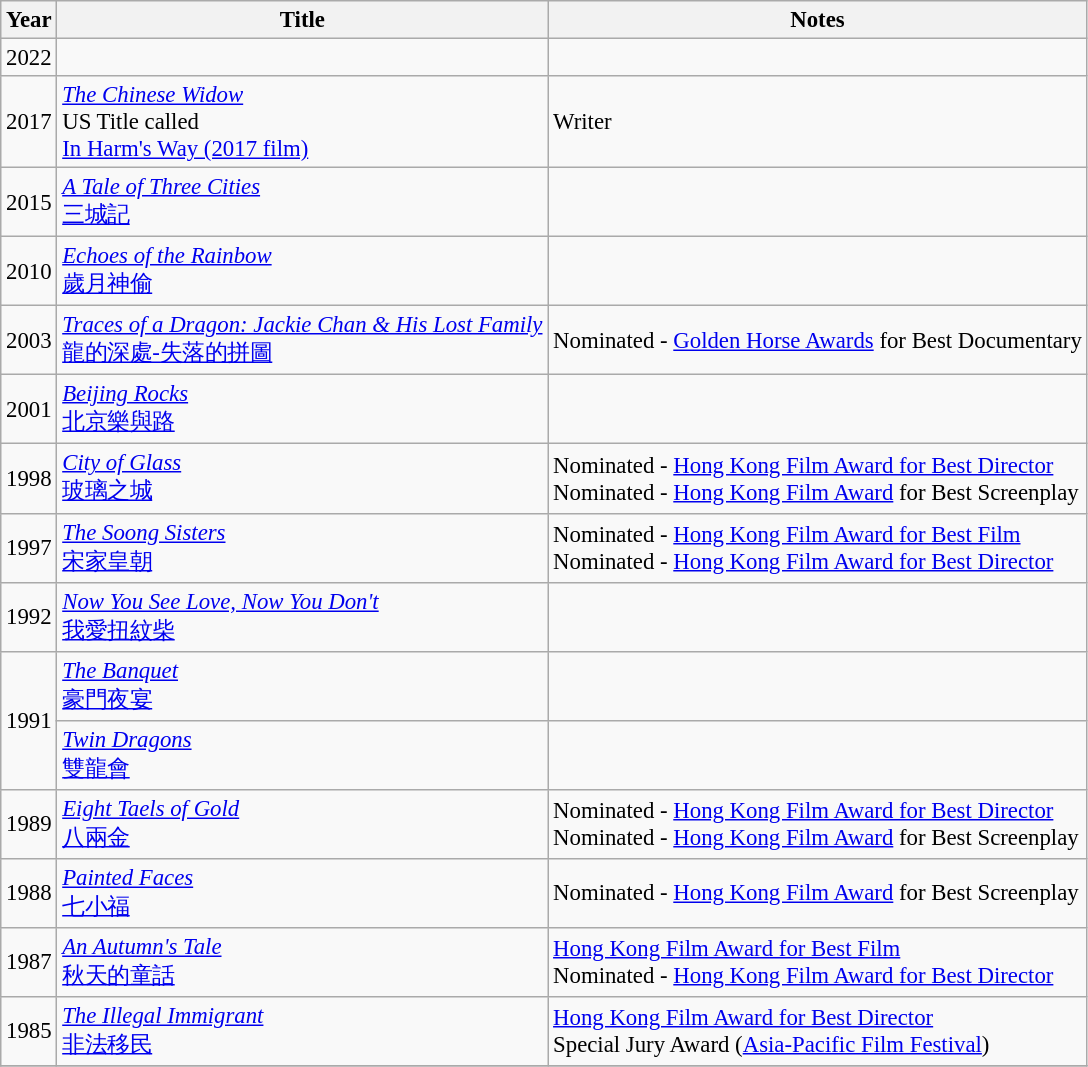<table class="wikitable" style="font-size: 95%;">
<tr>
<th>Year</th>
<th>Title</th>
<th>Notes</th>
</tr>
<tr>
<td>2022</td>
<td></td>
<td></td>
</tr>
<tr>
<td>2017</td>
<td><em><a href='#'>The Chinese Widow</a></em><br>US Title called <br><a href='#'>In Harm's Way (2017 film)</a></td>
<td>Writer</td>
</tr>
<tr>
<td>2015</td>
<td><em><a href='#'>A Tale of Three Cities</a></em><br><a href='#'>三城記</a></td>
<td></td>
</tr>
<tr>
<td>2010</td>
<td><em><a href='#'>Echoes of the Rainbow</a></em><br><a href='#'>歲月神偷</a></td>
<td></td>
</tr>
<tr>
<td>2003</td>
<td><em><a href='#'>Traces of a Dragon: Jackie Chan & His Lost Family</a></em><br><a href='#'>龍的深處-失落的拼圖</a></td>
<td>Nominated - <a href='#'>Golden Horse Awards</a> for Best Documentary</td>
</tr>
<tr>
<td>2001</td>
<td><em><a href='#'>Beijing Rocks</a></em><br><a href='#'>北京樂與路</a></td>
<td></td>
</tr>
<tr>
<td>1998</td>
<td><em><a href='#'>City of Glass</a></em><br><a href='#'>玻璃之城</a></td>
<td>Nominated - <a href='#'>Hong Kong Film Award for Best Director</a><br>Nominated - <a href='#'>Hong Kong Film Award</a> for Best Screenplay</td>
</tr>
<tr>
<td>1997</td>
<td><em><a href='#'>The Soong Sisters</a></em><br><a href='#'>宋家皇朝</a></td>
<td>Nominated - <a href='#'>Hong Kong Film Award for Best Film</a><br>Nominated - <a href='#'>Hong Kong Film Award for Best Director</a></td>
</tr>
<tr>
<td>1992</td>
<td><em><a href='#'>Now You See Love, Now You Don't</a></em><br><a href='#'>我愛扭紋柴</a></td>
<td></td>
</tr>
<tr>
<td rowspan="2">1991</td>
<td><em><a href='#'>The Banquet</a></em><br><a href='#'>豪門夜宴</a></td>
<td></td>
</tr>
<tr>
<td><em><a href='#'>Twin Dragons</a></em><br><a href='#'>雙龍會</a></td>
<td></td>
</tr>
<tr>
<td>1989</td>
<td><em><a href='#'>Eight Taels of Gold</a></em><br><a href='#'>八兩金</a></td>
<td>Nominated - <a href='#'>Hong Kong Film Award for Best Director</a><br>Nominated - <a href='#'>Hong Kong Film Award</a> for Best Screenplay</td>
</tr>
<tr>
<td>1988</td>
<td><em><a href='#'>Painted Faces</a></em><br><a href='#'>七小福</a></td>
<td>Nominated - <a href='#'>Hong Kong Film Award</a> for Best Screenplay</td>
</tr>
<tr>
<td>1987</td>
<td><em><a href='#'>An Autumn's Tale</a></em><br><a href='#'>秋天的童話</a></td>
<td><a href='#'>Hong Kong Film Award for Best Film</a><br>Nominated - <a href='#'>Hong Kong Film Award for Best Director</a></td>
</tr>
<tr>
<td>1985</td>
<td><em><a href='#'>The Illegal Immigrant</a></em><br><a href='#'>非法移民</a></td>
<td><a href='#'>Hong Kong Film Award for Best Director</a><br>Special Jury Award (<a href='#'>Asia-Pacific Film Festival</a>)</td>
</tr>
<tr>
</tr>
</table>
